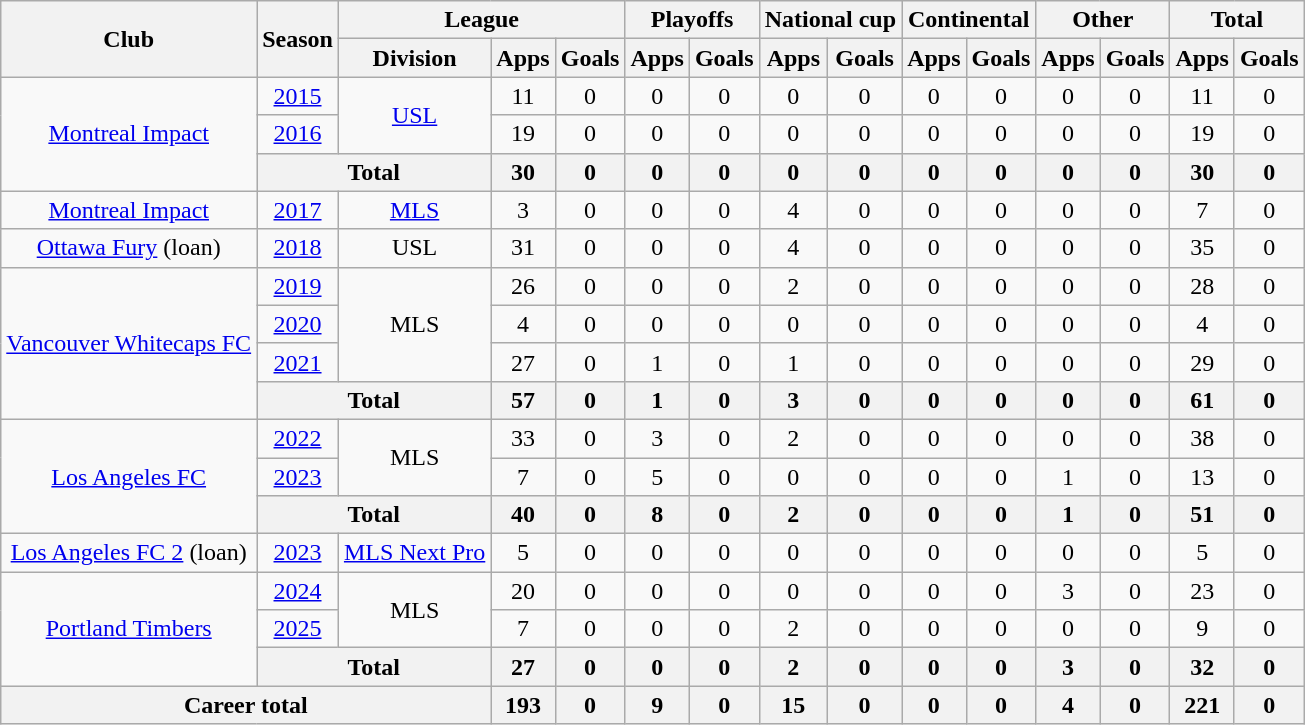<table class="wikitable" style="text-align:center">
<tr>
<th rowspan="2">Club</th>
<th rowspan="2">Season</th>
<th colspan="3">League</th>
<th colspan="2">Playoffs</th>
<th colspan="2">National cup</th>
<th colspan="2">Continental</th>
<th colspan="2">Other</th>
<th colspan="2">Total</th>
</tr>
<tr>
<th>Division</th>
<th>Apps</th>
<th>Goals</th>
<th>Apps</th>
<th>Goals</th>
<th>Apps</th>
<th>Goals</th>
<th>Apps</th>
<th>Goals</th>
<th>Apps</th>
<th>Goals</th>
<th>Apps</th>
<th>Goals</th>
</tr>
<tr>
<td rowspan="3"><a href='#'>Montreal Impact</a></td>
<td><a href='#'>2015</a></td>
<td rowspan="2"><a href='#'>USL</a></td>
<td>11</td>
<td>0</td>
<td>0</td>
<td>0</td>
<td>0</td>
<td>0</td>
<td>0</td>
<td>0</td>
<td>0</td>
<td>0</td>
<td>11</td>
<td>0</td>
</tr>
<tr>
<td><a href='#'>2016</a></td>
<td>19</td>
<td>0</td>
<td>0</td>
<td>0</td>
<td>0</td>
<td>0</td>
<td>0</td>
<td>0</td>
<td>0</td>
<td>0</td>
<td>19</td>
<td>0</td>
</tr>
<tr>
<th colspan="2">Total</th>
<th>30</th>
<th>0</th>
<th>0</th>
<th>0</th>
<th>0</th>
<th>0</th>
<th>0</th>
<th>0</th>
<th>0</th>
<th>0</th>
<th>30</th>
<th>0</th>
</tr>
<tr>
<td><a href='#'>Montreal Impact</a></td>
<td><a href='#'>2017</a></td>
<td><a href='#'>MLS</a></td>
<td>3</td>
<td>0</td>
<td>0</td>
<td>0</td>
<td>4</td>
<td>0</td>
<td>0</td>
<td>0</td>
<td>0</td>
<td>0</td>
<td>7</td>
<td>0</td>
</tr>
<tr>
<td><a href='#'>Ottawa Fury</a> (loan)</td>
<td><a href='#'>2018</a></td>
<td>USL</td>
<td>31</td>
<td>0</td>
<td>0</td>
<td>0</td>
<td>4</td>
<td>0</td>
<td>0</td>
<td>0</td>
<td>0</td>
<td>0</td>
<td>35</td>
<td>0</td>
</tr>
<tr>
<td rowspan="4"><a href='#'>Vancouver Whitecaps FC</a></td>
<td><a href='#'>2019</a></td>
<td rowspan="3">MLS</td>
<td>26</td>
<td>0</td>
<td>0</td>
<td>0</td>
<td>2</td>
<td>0</td>
<td>0</td>
<td>0</td>
<td>0</td>
<td>0</td>
<td>28</td>
<td>0</td>
</tr>
<tr>
<td><a href='#'>2020</a></td>
<td>4</td>
<td>0</td>
<td>0</td>
<td>0</td>
<td>0</td>
<td>0</td>
<td>0</td>
<td>0</td>
<td>0</td>
<td>0</td>
<td>4</td>
<td>0</td>
</tr>
<tr>
<td><a href='#'>2021</a></td>
<td>27</td>
<td>0</td>
<td>1</td>
<td>0</td>
<td>1</td>
<td>0</td>
<td>0</td>
<td>0</td>
<td>0</td>
<td>0</td>
<td>29</td>
<td>0</td>
</tr>
<tr>
<th colspan="2">Total</th>
<th>57</th>
<th>0</th>
<th>1</th>
<th>0</th>
<th>3</th>
<th>0</th>
<th>0</th>
<th>0</th>
<th>0</th>
<th>0</th>
<th>61</th>
<th>0</th>
</tr>
<tr>
<td rowspan="3"><a href='#'>Los Angeles FC</a></td>
<td><a href='#'>2022</a></td>
<td rowspan="2">MLS</td>
<td>33</td>
<td>0</td>
<td>3</td>
<td>0</td>
<td>2</td>
<td>0</td>
<td>0</td>
<td>0</td>
<td>0</td>
<td>0</td>
<td>38</td>
<td>0</td>
</tr>
<tr>
<td><a href='#'>2023</a></td>
<td>7</td>
<td>0</td>
<td>5</td>
<td>0</td>
<td>0</td>
<td>0</td>
<td>0</td>
<td>0</td>
<td>1</td>
<td>0</td>
<td>13</td>
<td>0</td>
</tr>
<tr>
<th colspan="2">Total</th>
<th>40</th>
<th>0</th>
<th>8</th>
<th>0</th>
<th>2</th>
<th>0</th>
<th>0</th>
<th>0</th>
<th>1</th>
<th>0</th>
<th>51</th>
<th>0</th>
</tr>
<tr>
<td><a href='#'>Los Angeles FC 2</a> (loan)</td>
<td><a href='#'>2023</a></td>
<td><a href='#'>MLS Next Pro</a></td>
<td>5</td>
<td>0</td>
<td>0</td>
<td>0</td>
<td>0</td>
<td>0</td>
<td>0</td>
<td>0</td>
<td>0</td>
<td>0</td>
<td>5</td>
<td>0</td>
</tr>
<tr>
<td rowspan="3"><a href='#'>Portland Timbers</a></td>
<td><a href='#'>2024</a></td>
<td rowspan="2">MLS</td>
<td>20</td>
<td>0</td>
<td>0</td>
<td>0</td>
<td>0</td>
<td>0</td>
<td>0</td>
<td>0</td>
<td>3</td>
<td>0</td>
<td>23</td>
<td>0</td>
</tr>
<tr>
<td><a href='#'>2025</a></td>
<td>7</td>
<td>0</td>
<td>0</td>
<td>0</td>
<td>2</td>
<td>0</td>
<td>0</td>
<td>0</td>
<td>0</td>
<td>0</td>
<td>9</td>
<td>0</td>
</tr>
<tr>
<th colspan="2">Total</th>
<th>27</th>
<th>0</th>
<th>0</th>
<th>0</th>
<th>2</th>
<th>0</th>
<th>0</th>
<th>0</th>
<th>3</th>
<th>0</th>
<th>32</th>
<th>0</th>
</tr>
<tr>
<th colspan="3">Career total</th>
<th>193</th>
<th>0</th>
<th>9</th>
<th>0</th>
<th>15</th>
<th>0</th>
<th>0</th>
<th>0</th>
<th>4</th>
<th>0</th>
<th>221</th>
<th>0</th>
</tr>
</table>
